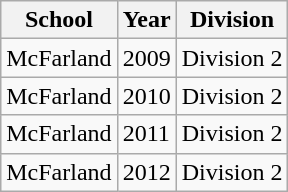<table class="wikitable">
<tr>
<th>School</th>
<th>Year</th>
<th>Division</th>
</tr>
<tr>
<td>McFarland</td>
<td>2009</td>
<td>Division 2</td>
</tr>
<tr>
<td>McFarland</td>
<td>2010</td>
<td>Division 2</td>
</tr>
<tr>
<td>McFarland</td>
<td>2011</td>
<td>Division 2</td>
</tr>
<tr>
<td>McFarland</td>
<td>2012</td>
<td>Division 2</td>
</tr>
</table>
